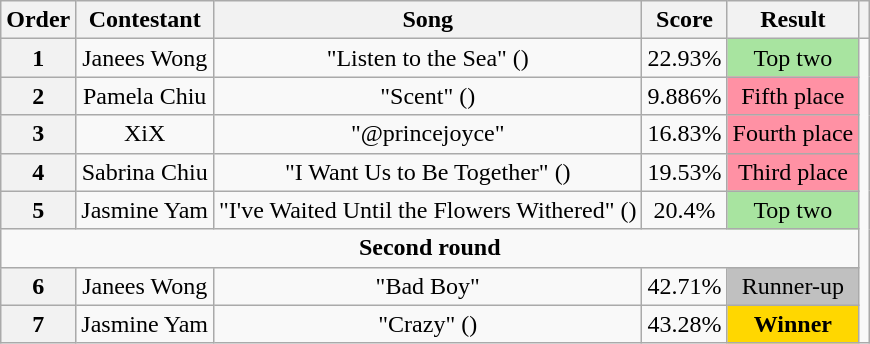<table class="wikitable unsortable" style="text-align:center; line-height:18px;">
<tr>
<th scope="col">Order</th>
<th scope="col">Contestant</th>
<th scope="col">Song</th>
<th scope="col">Score<br></th>
<th scope="col">Result</th>
<th></th>
</tr>
<tr>
<th scope="row">1</th>
<td>Janees Wong</td>
<td>"Listen to the Sea" () </td>
<td>22.93%</td>
<td style="background:#A8E4A0;">Top two</td>
<td rowspan="8"></td>
</tr>
<tr>
<th scope="row">2</th>
<td>Pamela Chiu</td>
<td>"Scent" () </td>
<td>9.886%</td>
<td style="background:#FF91A4;">Fifth place</td>
</tr>
<tr>
<th scope="row">3</th>
<td>XiX</td>
<td>"@princejoyce" </td>
<td>16.83%</td>
<td style="background:#FF91A4;">Fourth place</td>
</tr>
<tr>
<th scope="row">4</th>
<td>Sabrina Chiu</td>
<td>"I Want Us to Be Together" () </td>
<td>19.53%</td>
<td style="background:#FF91A4;">Third place</td>
</tr>
<tr>
<th scope="row">5</th>
<td>Jasmine Yam</td>
<td>"I've Waited Until the Flowers Withered" ()  </td>
<td>20.4%</td>
<td style="background:#A8E4A0;">Top two</td>
</tr>
<tr>
<td colspan="5"><strong>Second round</strong></td>
</tr>
<tr>
<th scope="row">6</th>
<td>Janees Wong</td>
<td>"Bad Boy" </td>
<td>42.71%</td>
<td style="background:silver">Runner-up</td>
</tr>
<tr>
<th scope="row">7</th>
<td>Jasmine Yam</td>
<td>"Crazy" () </td>
<td>43.28%</td>
<td style="background:gold"><strong>Winner</strong></td>
</tr>
</table>
